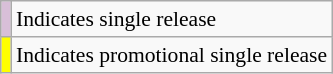<table class="wikitable" style="font-size:90%;">
<tr>
<td style="background-color:#D8BFD8"></td>
<td>Indicates single release</td>
</tr>
<tr>
<td style="background-color:#ffff00"> </td>
<td>Indicates promotional single release</td>
</tr>
</table>
